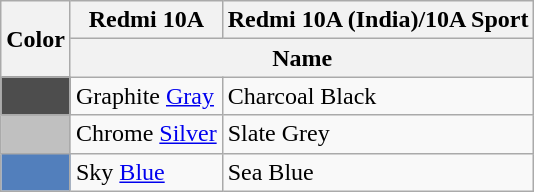<table class="wikitable">
<tr>
<th rowspan="2">Color</th>
<th>Redmi 10A</th>
<th>Redmi 10A (India)/10A Sport</th>
</tr>
<tr>
<th colspan="2">Name</th>
</tr>
<tr>
<td bgcolor="#4d4d4d"></td>
<td>Graphite <a href='#'>Gray</a></td>
<td>Charcoal Black</td>
</tr>
<tr>
<td bgcolor="Silver"></td>
<td>Chrome <a href='#'>Silver</a></td>
<td>Slate Grey</td>
</tr>
<tr>
<td bgcolor="#527fbc"></td>
<td>Sky <a href='#'>Blue</a></td>
<td>Sea Blue</td>
</tr>
</table>
